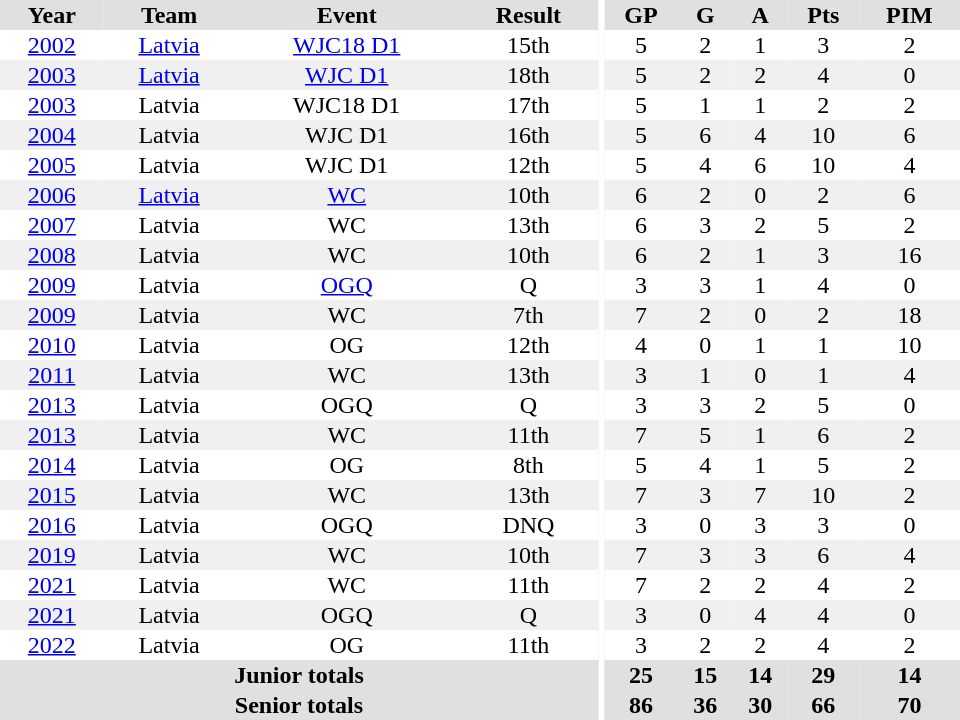<table border="0" cellpadding="1" cellspacing="0" ID="Table3" style="text-align:center; width:40em">
<tr ALIGN="center" bgcolor="#e0e0e0">
<th>Year</th>
<th>Team</th>
<th>Event</th>
<th>Result</th>
<th rowspan="99" bgcolor="#ffffff"></th>
<th>GP</th>
<th>G</th>
<th>A</th>
<th>Pts</th>
<th>PIM</th>
</tr>
<tr>
<td><a href='#'>2002</a></td>
<td><a href='#'>Latvia</a></td>
<td><a href='#'>WJC18 D1</a></td>
<td>15th</td>
<td>5</td>
<td>2</td>
<td>1</td>
<td>3</td>
<td>2</td>
</tr>
<tr bgcolor="#f0f0f0">
<td><a href='#'>2003</a></td>
<td><a href='#'>Latvia</a></td>
<td><a href='#'>WJC D1</a></td>
<td>18th</td>
<td>5</td>
<td>2</td>
<td>2</td>
<td>4</td>
<td>0</td>
</tr>
<tr>
<td><a href='#'>2003</a></td>
<td>Latvia</td>
<td>WJC18 D1</td>
<td>17th</td>
<td>5</td>
<td>1</td>
<td>1</td>
<td>2</td>
<td>2</td>
</tr>
<tr bgcolor="#f0f0f0">
<td><a href='#'>2004</a></td>
<td>Latvia</td>
<td>WJC D1</td>
<td>16th</td>
<td>5</td>
<td>6</td>
<td>4</td>
<td>10</td>
<td>6</td>
</tr>
<tr>
<td><a href='#'>2005</a></td>
<td>Latvia</td>
<td>WJC D1</td>
<td>12th</td>
<td>5</td>
<td>4</td>
<td>6</td>
<td>10</td>
<td>4</td>
</tr>
<tr bgcolor="#f0f0f0">
<td><a href='#'>2006</a></td>
<td><a href='#'>Latvia</a></td>
<td><a href='#'>WC</a></td>
<td>10th</td>
<td>6</td>
<td>2</td>
<td>0</td>
<td>2</td>
<td>6</td>
</tr>
<tr>
<td><a href='#'>2007</a></td>
<td>Latvia</td>
<td>WC</td>
<td>13th</td>
<td>6</td>
<td>3</td>
<td>2</td>
<td>5</td>
<td>2</td>
</tr>
<tr bgcolor="#f0f0f0">
<td><a href='#'>2008</a></td>
<td>Latvia</td>
<td>WC</td>
<td>10th</td>
<td>6</td>
<td>2</td>
<td>1</td>
<td>3</td>
<td>16</td>
</tr>
<tr>
<td><a href='#'>2009</a></td>
<td>Latvia</td>
<td><a href='#'>OGQ</a></td>
<td>Q</td>
<td>3</td>
<td>3</td>
<td>1</td>
<td>4</td>
<td>0</td>
</tr>
<tr bgcolor="#f0f0f0">
<td><a href='#'>2009</a></td>
<td>Latvia</td>
<td>WC</td>
<td>7th</td>
<td>7</td>
<td>2</td>
<td>0</td>
<td>2</td>
<td>18</td>
</tr>
<tr>
<td><a href='#'>2010</a></td>
<td>Latvia</td>
<td>OG</td>
<td>12th</td>
<td>4</td>
<td>0</td>
<td>1</td>
<td>1</td>
<td>10</td>
</tr>
<tr bgcolor="#f0f0f0">
<td><a href='#'>2011</a></td>
<td>Latvia</td>
<td>WC</td>
<td>13th</td>
<td>3</td>
<td>1</td>
<td>0</td>
<td>1</td>
<td>4</td>
</tr>
<tr>
<td><a href='#'>2013</a></td>
<td>Latvia</td>
<td>OGQ</td>
<td>Q</td>
<td>3</td>
<td>3</td>
<td>2</td>
<td>5</td>
<td>0</td>
</tr>
<tr bgcolor="#f0f0f0">
<td><a href='#'>2013</a></td>
<td>Latvia</td>
<td>WC</td>
<td>11th</td>
<td>7</td>
<td>5</td>
<td>1</td>
<td>6</td>
<td>2</td>
</tr>
<tr>
<td><a href='#'>2014</a></td>
<td>Latvia</td>
<td>OG</td>
<td>8th</td>
<td>5</td>
<td>4</td>
<td>1</td>
<td>5</td>
<td>2</td>
</tr>
<tr bgcolor="#f0f0f0">
<td><a href='#'>2015</a></td>
<td>Latvia</td>
<td>WC</td>
<td>13th</td>
<td>7</td>
<td>3</td>
<td>7</td>
<td>10</td>
<td>2</td>
</tr>
<tr>
<td><a href='#'>2016</a></td>
<td>Latvia</td>
<td>OGQ</td>
<td>DNQ</td>
<td>3</td>
<td>0</td>
<td>3</td>
<td>3</td>
<td>0</td>
</tr>
<tr bgcolor="#f0f0f0">
<td><a href='#'>2019</a></td>
<td>Latvia</td>
<td>WC</td>
<td>10th</td>
<td>7</td>
<td>3</td>
<td>3</td>
<td>6</td>
<td>4</td>
</tr>
<tr>
<td><a href='#'>2021</a></td>
<td>Latvia</td>
<td>WC</td>
<td>11th</td>
<td>7</td>
<td>2</td>
<td>2</td>
<td>4</td>
<td>2</td>
</tr>
<tr bgcolor="#f0f0f0">
<td><a href='#'>2021</a></td>
<td>Latvia</td>
<td>OGQ</td>
<td>Q</td>
<td>3</td>
<td>0</td>
<td>4</td>
<td>4</td>
<td>0</td>
</tr>
<tr>
<td><a href='#'>2022</a></td>
<td>Latvia</td>
<td>OG</td>
<td>11th</td>
<td>3</td>
<td>2</td>
<td>2</td>
<td>4</td>
<td>2</td>
</tr>
<tr bgcolor="#e0e0e0">
<th colspan="4">Junior totals</th>
<th>25</th>
<th>15</th>
<th>14</th>
<th>29</th>
<th>14</th>
</tr>
<tr bgcolor="#e0e0e0">
<th colspan="4">Senior totals</th>
<th>86</th>
<th>36</th>
<th>30</th>
<th>66</th>
<th>70</th>
</tr>
</table>
